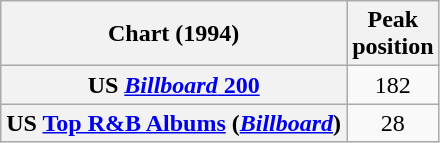<table class="wikitable sortable plainrowheaders" style="text-align:center">
<tr>
<th scope="col">Chart (1994)</th>
<th scope="col">Peak<br> position</th>
</tr>
<tr>
<th scope="row">US <a href='#'><em>Billboard</em> 200</a></th>
<td>182</td>
</tr>
<tr>
<th scope="row">US <a href='#'>Top R&B Albums</a> (<em><a href='#'>Billboard</a></em>)</th>
<td>28</td>
</tr>
</table>
